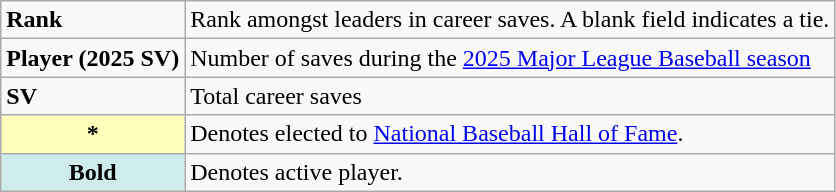<table class="wikitable">
<tr>
<td><strong>Rank</strong></td>
<td>Rank amongst leaders in career saves.  A blank field indicates a tie.</td>
</tr>
<tr>
<td><strong>Player (2025 SV)</strong></td>
<td>Number of saves during the <a href='#'>2025 Major League Baseball season</a></td>
</tr>
<tr>
<td><strong>SV</strong></td>
<td>Total career saves</td>
</tr>
<tr>
<th scope="row" style="background-color:#ffffbb">*</th>
<td>Denotes elected to <a href='#'>National Baseball Hall of Fame</a>.</td>
</tr>
<tr>
<th scope="row" style="background:#cfecec;"><strong>Bold</strong></th>
<td>Denotes active player.</td>
</tr>
</table>
